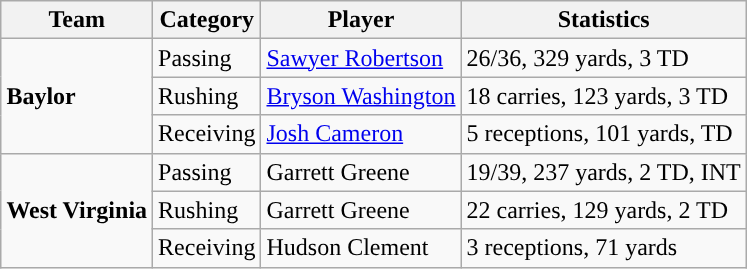<table class="wikitable" style="float: right;">
<tr>
<th>Team</th>
<th>Category</th>
<th>Player</th>
<th>Statistics</th>
</tr>
<tr>
<td rowspan=3><strong>Baylor</strong></td>
<td>Passing</td>
<td><a href='#'>Sawyer Robertson</a></td>
<td>26/36, 329 yards, 3 TD</td>
</tr>
<tr>
<td>Rushing</td>
<td><a href='#'>Bryson Washington</a></td>
<td>18 carries, 123 yards, 3 TD</td>
</tr>
<tr>
<td>Receiving</td>
<td><a href='#'>Josh Cameron</a></td>
<td>5 receptions, 101 yards, TD</td>
</tr>
<tr>
<td rowspan=3><strong>West Virginia</strong></td>
<td>Passing</td>
<td>Garrett Greene</td>
<td>19/39, 237 yards, 2 TD, INT</td>
</tr>
<tr>
<td>Rushing</td>
<td>Garrett Greene</td>
<td>22 carries, 129 yards, 2 TD</td>
</tr>
<tr>
<td>Receiving</td>
<td>Hudson Clement</td>
<td>3 receptions, 71 yards</td>
</tr>
</table>
